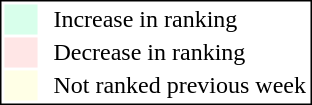<table style="border:1px solid black;" align=right>
<tr>
<td style="background:#D8FFEB; width:20px;"></td>
<td> </td>
<td>Increase in ranking</td>
</tr>
<tr>
<td style="background:#FFE6E6; width:20px;"></td>
<td> </td>
<td>Decrease in ranking</td>
</tr>
<tr>
<td style="background:#FFFFE6; width:20px;"></td>
<td> </td>
<td>Not ranked previous week</td>
</tr>
</table>
